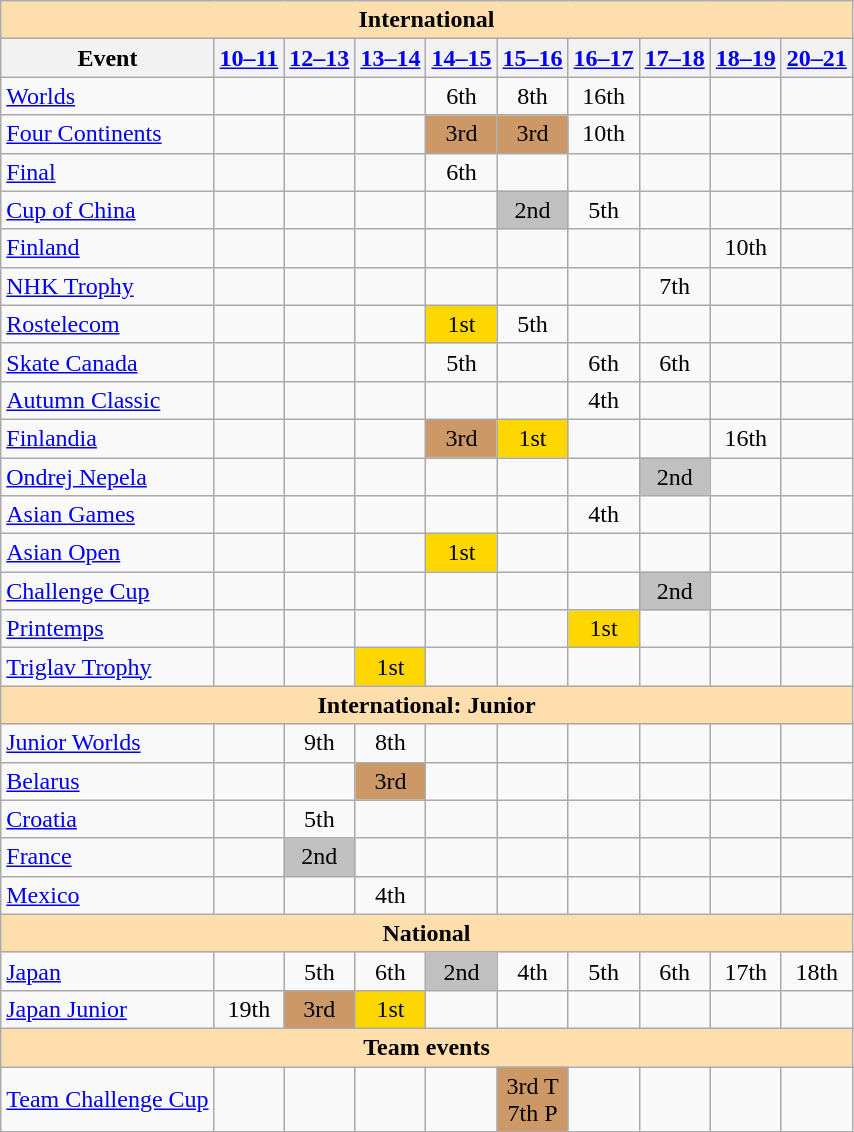<table class="wikitable" style="text-align:center">
<tr>
<th colspan="10" style="background-color: #ffdead;">International</th>
</tr>
<tr>
<th>Event</th>
<th><a href='#'>10–11</a></th>
<th><a href='#'>12–13</a></th>
<th><a href='#'>13–14</a></th>
<th><a href='#'>14–15</a></th>
<th><a href='#'>15–16</a></th>
<th><a href='#'>16–17</a></th>
<th><a href='#'>17–18</a></th>
<th><a href='#'>18–19</a></th>
<th><a href='#'>20–21</a></th>
</tr>
<tr>
<td align=left><a href='#'>Worlds</a></td>
<td></td>
<td></td>
<td></td>
<td>6th</td>
<td>8th</td>
<td>16th</td>
<td></td>
<td></td>
<td></td>
</tr>
<tr>
<td align=left><a href='#'>Four Continents</a></td>
<td></td>
<td></td>
<td></td>
<td bgcolor=cc9966>3rd</td>
<td bgcolor=cc9966>3rd</td>
<td>10th</td>
<td></td>
<td></td>
<td></td>
</tr>
<tr>
<td align=left> <a href='#'>Final</a></td>
<td></td>
<td></td>
<td></td>
<td>6th</td>
<td></td>
<td></td>
<td></td>
<td></td>
<td></td>
</tr>
<tr>
<td align=left> <a href='#'>Cup of China</a></td>
<td></td>
<td></td>
<td></td>
<td></td>
<td bgcolor=silver>2nd</td>
<td>5th</td>
<td></td>
<td></td>
<td></td>
</tr>
<tr>
<td align=left> <a href='#'>Finland</a></td>
<td></td>
<td></td>
<td></td>
<td></td>
<td></td>
<td></td>
<td></td>
<td>10th</td>
<td></td>
</tr>
<tr>
<td align=left> <a href='#'>NHK Trophy</a></td>
<td></td>
<td></td>
<td></td>
<td></td>
<td></td>
<td></td>
<td>7th</td>
<td></td>
<td></td>
</tr>
<tr>
<td align=left> <a href='#'>Rostelecom</a></td>
<td></td>
<td></td>
<td></td>
<td bgcolor=gold>1st</td>
<td>5th</td>
<td></td>
<td></td>
<td></td>
<td></td>
</tr>
<tr>
<td align=left> <a href='#'>Skate Canada</a></td>
<td></td>
<td></td>
<td></td>
<td>5th</td>
<td></td>
<td>6th</td>
<td>6th</td>
<td></td>
<td></td>
</tr>
<tr>
<td align=left> <a href='#'>Autumn Classic</a></td>
<td></td>
<td></td>
<td></td>
<td></td>
<td></td>
<td>4th</td>
<td></td>
<td></td>
<td></td>
</tr>
<tr>
<td align=left> <a href='#'>Finlandia</a></td>
<td></td>
<td></td>
<td></td>
<td bgcolor=cc9966>3rd</td>
<td bgcolor=gold>1st</td>
<td></td>
<td></td>
<td>16th</td>
<td></td>
</tr>
<tr>
<td align=left> <a href='#'>Ondrej Nepela</a></td>
<td></td>
<td></td>
<td></td>
<td></td>
<td></td>
<td></td>
<td bgcolor=silver>2nd</td>
<td></td>
<td></td>
</tr>
<tr>
<td align=left><a href='#'>Asian Games</a></td>
<td></td>
<td></td>
<td></td>
<td></td>
<td></td>
<td>4th</td>
<td></td>
<td></td>
<td></td>
</tr>
<tr>
<td align=left><a href='#'>Asian Open</a></td>
<td></td>
<td></td>
<td></td>
<td bgcolor=gold>1st</td>
<td></td>
<td></td>
<td></td>
<td></td>
<td></td>
</tr>
<tr>
<td align=left><a href='#'>Challenge Cup</a></td>
<td></td>
<td></td>
<td></td>
<td></td>
<td></td>
<td></td>
<td bgcolor=silver>2nd</td>
<td></td>
<td></td>
</tr>
<tr>
<td align=left><a href='#'>Printemps</a></td>
<td></td>
<td></td>
<td></td>
<td></td>
<td></td>
<td bgcolor=gold>1st</td>
<td></td>
<td></td>
<td></td>
</tr>
<tr>
<td align=left><a href='#'>Triglav Trophy</a></td>
<td></td>
<td></td>
<td bgcolor=gold>1st</td>
<td></td>
<td></td>
<td></td>
<td></td>
<td></td>
<td></td>
</tr>
<tr>
<th colspan="10" style="background-color: #ffdead;">International: Junior</th>
</tr>
<tr>
<td align=left><a href='#'>Junior Worlds</a></td>
<td></td>
<td>9th</td>
<td>8th</td>
<td></td>
<td></td>
<td></td>
<td></td>
<td></td>
<td></td>
</tr>
<tr>
<td align=left> <a href='#'>Belarus</a></td>
<td></td>
<td></td>
<td bgcolor=cc9966>3rd</td>
<td></td>
<td></td>
<td></td>
<td></td>
<td></td>
<td></td>
</tr>
<tr>
<td align=left> <a href='#'>Croatia</a></td>
<td></td>
<td>5th</td>
<td></td>
<td></td>
<td></td>
<td></td>
<td></td>
<td></td>
<td></td>
</tr>
<tr>
<td align=left> <a href='#'>France</a></td>
<td></td>
<td bgcolor="silver">2nd</td>
<td></td>
<td></td>
<td></td>
<td></td>
<td></td>
<td></td>
<td></td>
</tr>
<tr>
<td align=left> <a href='#'>Mexico</a></td>
<td></td>
<td></td>
<td>4th</td>
<td></td>
<td></td>
<td></td>
<td></td>
<td></td>
<td></td>
</tr>
<tr>
<th colspan="10" style="background-color: #ffdead;">National</th>
</tr>
<tr>
<td align=left><a href='#'>Japan</a></td>
<td></td>
<td>5th</td>
<td>6th</td>
<td bgcolor=silver>2nd</td>
<td>4th</td>
<td>5th</td>
<td>6th</td>
<td>17th</td>
<td>18th</td>
</tr>
<tr>
<td align=left><a href='#'>Japan Junior</a></td>
<td>19th</td>
<td bgcolor="cc9966">3rd</td>
<td bgcolor=gold>1st</td>
<td></td>
<td></td>
<td></td>
<td></td>
<td></td>
<td></td>
</tr>
<tr>
<th colspan="10" style="background-color: #ffdead;">Team events</th>
</tr>
<tr>
<td align="left"><a href='#'>Team Challenge Cup</a></td>
<td></td>
<td></td>
<td></td>
<td></td>
<td bgcolor="cc9966">3rd T<br>7th P</td>
<td></td>
<td></td>
<td></td>
<td></td>
</tr>
</table>
